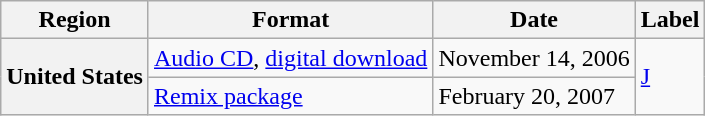<table class="wikitable plainrowheaders sortable">
<tr>
<th>Region</th>
<th>Format</th>
<th>Date</th>
<th>Label</th>
</tr>
<tr>
<th scope="row" rowspan="2">United States</th>
<td><a href='#'>Audio CD</a>, <a href='#'>digital download</a></td>
<td>November 14, 2006</td>
<td rowspan="2"><a href='#'>J</a></td>
</tr>
<tr>
<td><a href='#'>Remix package</a></td>
<td>February 20, 2007</td>
</tr>
</table>
